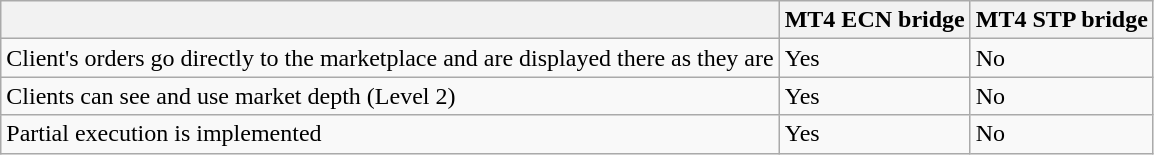<table class="wikitable">
<tr>
<th></th>
<th>MT4 ECN bridge</th>
<th>MT4 STP bridge</th>
</tr>
<tr>
<td>Client's orders go directly to the marketplace and are displayed there as they are</td>
<td>Yes</td>
<td>No</td>
</tr>
<tr>
<td>Clients can see and use market depth (Level 2)</td>
<td>Yes</td>
<td>No</td>
</tr>
<tr>
<td>Partial execution is implemented</td>
<td>Yes</td>
<td>No</td>
</tr>
</table>
